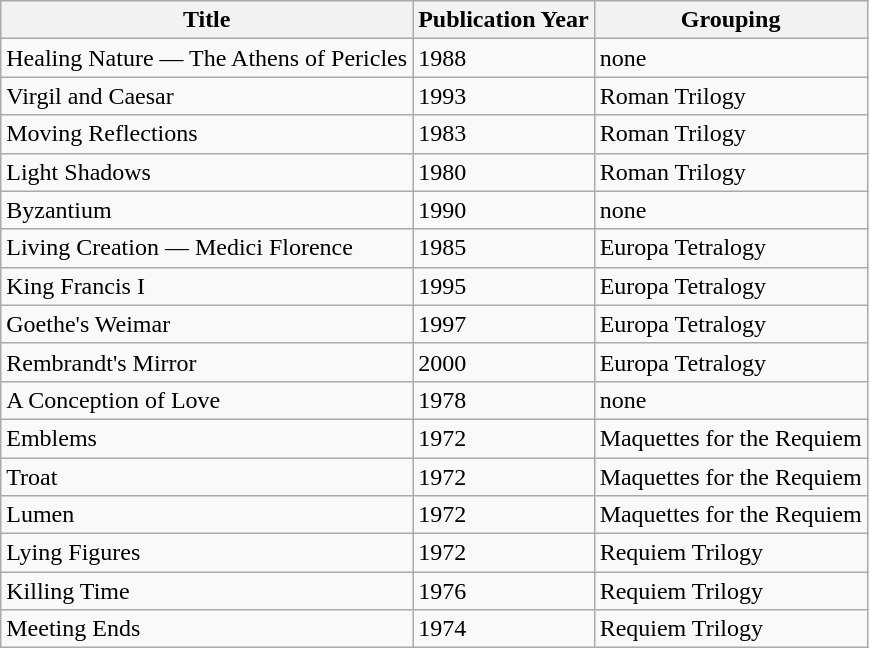<table class="wikitable">
<tr>
<th>Title</th>
<th>Publication Year</th>
<th>Grouping</th>
</tr>
<tr>
<td>Healing Nature — The Athens of Pericles</td>
<td>1988</td>
<td>none</td>
</tr>
<tr>
<td>Virgil and Caesar</td>
<td>1993</td>
<td>Roman Trilogy</td>
</tr>
<tr>
<td>Moving Reflections</td>
<td>1983</td>
<td>Roman Trilogy</td>
</tr>
<tr>
<td>Light Shadows</td>
<td>1980</td>
<td>Roman Trilogy</td>
</tr>
<tr>
<td>Byzantium</td>
<td>1990</td>
<td>none</td>
</tr>
<tr>
<td>Living Creation — Medici Florence</td>
<td>1985</td>
<td>Europa Tetralogy</td>
</tr>
<tr>
<td>King Francis I</td>
<td>1995</td>
<td>Europa Tetralogy</td>
</tr>
<tr>
<td>Goethe's Weimar</td>
<td>1997</td>
<td>Europa Tetralogy</td>
</tr>
<tr>
<td>Rembrandt's Mirror</td>
<td>2000</td>
<td>Europa Tetralogy</td>
</tr>
<tr>
<td>A Conception of Love</td>
<td>1978</td>
<td>none</td>
</tr>
<tr>
<td>Emblems</td>
<td>1972</td>
<td>Maquettes for the Requiem</td>
</tr>
<tr>
<td>Troat</td>
<td>1972</td>
<td>Maquettes for the Requiem</td>
</tr>
<tr>
<td>Lumen</td>
<td>1972</td>
<td>Maquettes for the Requiem</td>
</tr>
<tr>
<td>Lying Figures</td>
<td>1972</td>
<td>Requiem Trilogy</td>
</tr>
<tr>
<td>Killing Time</td>
<td>1976</td>
<td>Requiem Trilogy</td>
</tr>
<tr>
<td>Meeting Ends</td>
<td>1974</td>
<td>Requiem Trilogy</td>
</tr>
</table>
